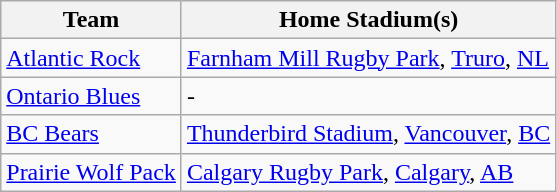<table class="wikitable">
<tr>
<th>Team</th>
<th>Home Stadium(s)</th>
</tr>
<tr>
<td><a href='#'>Atlantic Rock</a></td>
<td><a href='#'>Farnham Mill Rugby Park</a>, <a href='#'>Truro</a>, <a href='#'>NL</a></td>
</tr>
<tr>
<td><a href='#'>Ontario Blues</a></td>
<td>-</td>
</tr>
<tr>
<td><a href='#'>BC Bears</a></td>
<td><a href='#'>Thunderbird Stadium</a>, <a href='#'>Vancouver</a>, <a href='#'>BC</a></td>
</tr>
<tr>
<td><a href='#'>Prairie Wolf Pack</a></td>
<td><a href='#'>Calgary Rugby Park</a>, <a href='#'>Calgary</a>, <a href='#'>AB</a></td>
</tr>
</table>
